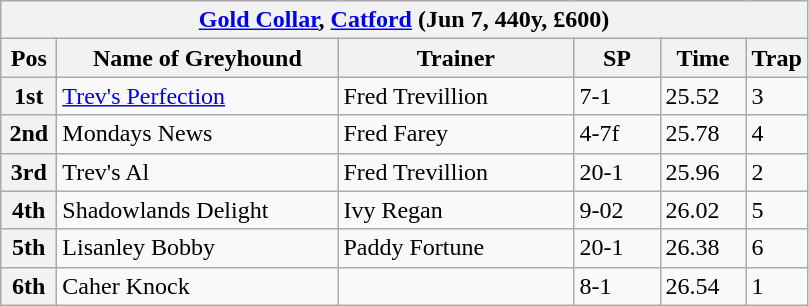<table class="wikitable">
<tr>
<th colspan="6"><a href='#'>Gold Collar</a>, <a href='#'>Catford</a> (Jun 7, 440y, £600)</th>
</tr>
<tr>
<th width=30>Pos</th>
<th width=180>Name of Greyhound</th>
<th width=150>Trainer</th>
<th width=50>SP</th>
<th width=50>Time</th>
<th width=30>Trap</th>
</tr>
<tr>
<th>1st</th>
<td><a href='#'>Trev's Perfection</a></td>
<td>Fred Trevillion</td>
<td>7-1</td>
<td>25.52</td>
<td>3</td>
</tr>
<tr>
<th>2nd</th>
<td>Mondays News</td>
<td>Fred Farey</td>
<td>4-7f</td>
<td>25.78</td>
<td>4</td>
</tr>
<tr>
<th>3rd</th>
<td>Trev's Al</td>
<td>Fred Trevillion</td>
<td>20-1</td>
<td>25.96</td>
<td>2</td>
</tr>
<tr>
<th>4th</th>
<td>Shadowlands Delight</td>
<td>Ivy Regan</td>
<td>9-02</td>
<td>26.02</td>
<td>5</td>
</tr>
<tr>
<th>5th</th>
<td>Lisanley Bobby</td>
<td>Paddy Fortune</td>
<td>20-1</td>
<td>26.38</td>
<td>6</td>
</tr>
<tr>
<th>6th</th>
<td>Caher Knock</td>
<td></td>
<td>8-1</td>
<td>26.54</td>
<td>1</td>
</tr>
</table>
